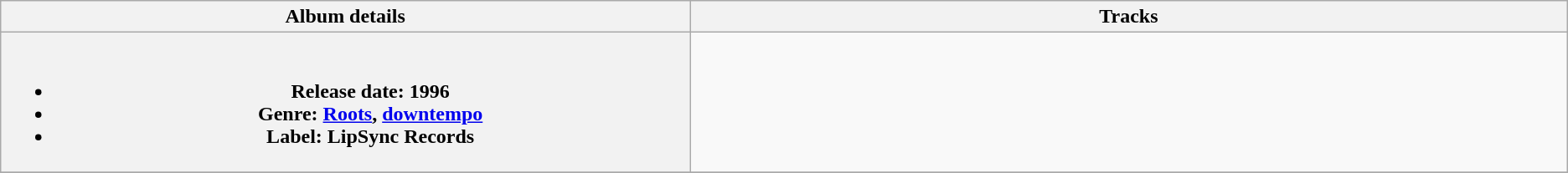<table class="wikitable plainrowheaders" style="text-align:left;">
<tr>
<th style="width:35em;">Album details</th>
<th style="width:45em;">Tracks</th>
</tr>
<tr>
<th scope="row"><br><ul><li>Release date: 1996</li><li>Genre: <a href='#'>Roots</a>, <a href='#'>downtempo</a></li><li>Label: LipSync Records</li></ul></th>
<td><br></td>
</tr>
<tr>
</tr>
</table>
